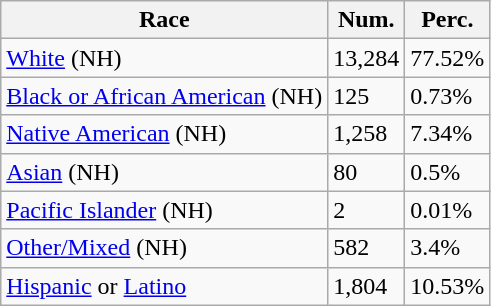<table class="wikitable">
<tr>
<th>Race</th>
<th>Num.</th>
<th>Perc.</th>
</tr>
<tr>
<td><a href='#'>White</a> (NH)</td>
<td>13,284</td>
<td>77.52%</td>
</tr>
<tr>
<td><a href='#'>Black or African American</a> (NH)</td>
<td>125</td>
<td>0.73%</td>
</tr>
<tr>
<td><a href='#'>Native American</a> (NH)</td>
<td>1,258</td>
<td>7.34%</td>
</tr>
<tr>
<td><a href='#'>Asian</a> (NH)</td>
<td>80</td>
<td>0.5%</td>
</tr>
<tr>
<td><a href='#'>Pacific Islander</a> (NH)</td>
<td>2</td>
<td>0.01%</td>
</tr>
<tr>
<td><a href='#'>Other/Mixed</a> (NH)</td>
<td>582</td>
<td>3.4%</td>
</tr>
<tr>
<td><a href='#'>Hispanic</a> or <a href='#'>Latino</a></td>
<td>1,804</td>
<td>10.53%</td>
</tr>
</table>
